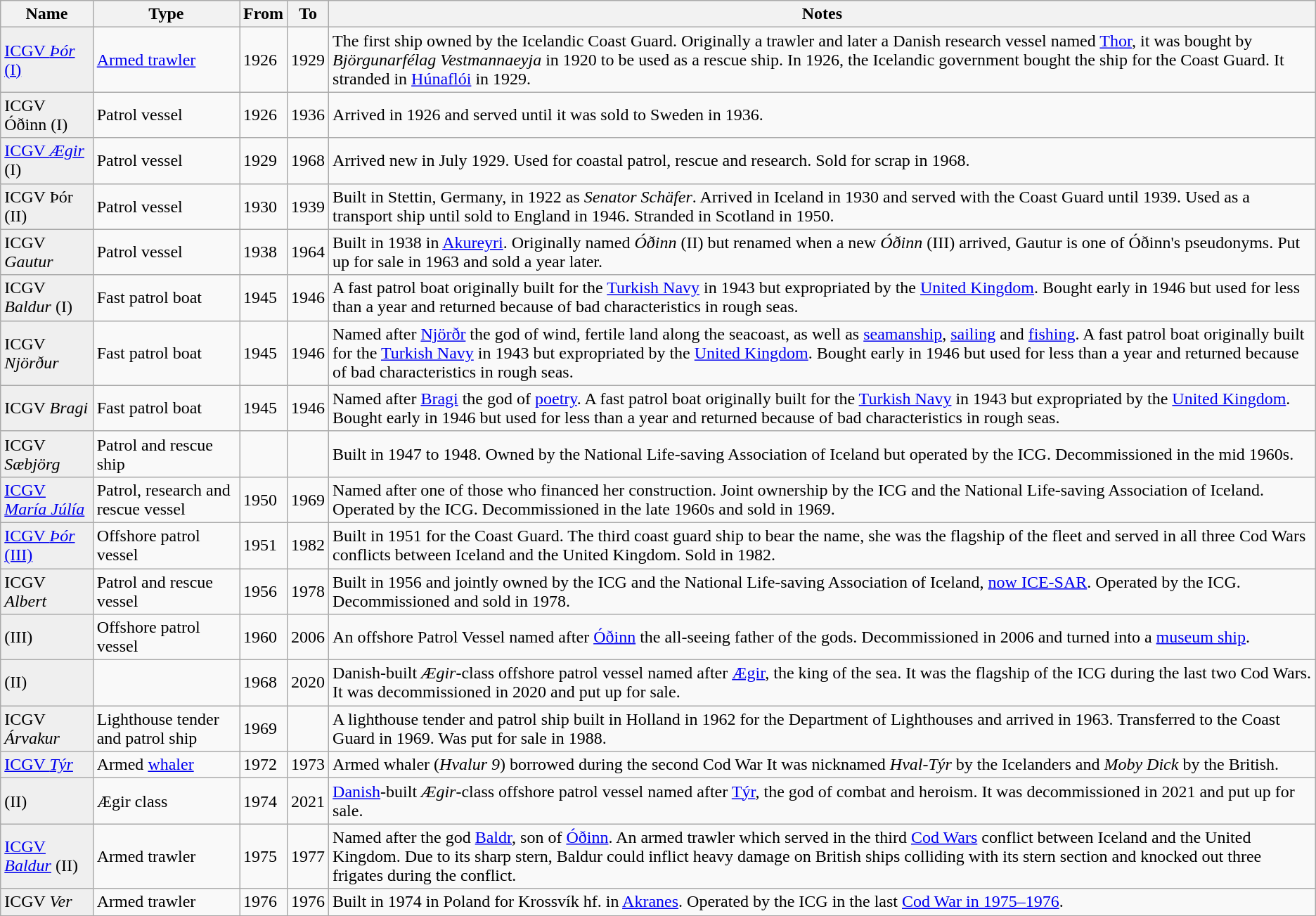<table class="wikitable">
<tr>
<th>Name</th>
<th>Type</th>
<th>From</th>
<th>To</th>
<th>Notes</th>
</tr>
<tr>
<td style="background:#efefef;"><a href='#'>ICGV <em>Þór</em> (I)</a></td>
<td><a href='#'>Armed trawler</a></td>
<td>1926</td>
<td>1929</td>
<td>The first ship owned by the Icelandic Coast Guard. Originally a trawler and later a Danish research vessel named <a href='#'>Thor</a>, it was bought by <em>Björgunarfélag Vestmannaeyja</em> in 1920 to be used as a rescue ship. In 1926, the Icelandic government bought the ship for the Coast Guard. It stranded in <a href='#'>Húnaflói</a> in 1929.</td>
</tr>
<tr>
<td style="background:#efefef;">ICGV Óðinn (I)</td>
<td>Patrol vessel</td>
<td>1926</td>
<td>1936</td>
<td>Arrived in 1926 and served until it was sold to Sweden in 1936.</td>
</tr>
<tr>
<td style="background:#efefef;"><a href='#'>ICGV <em>Ægir</em></a> (I)</td>
<td>Patrol vessel</td>
<td>1929</td>
<td>1968</td>
<td>Arrived new in July 1929. Used for coastal patrol, rescue and research. Sold for scrap in 1968.</td>
</tr>
<tr>
<td style="background:#efefef;">ICGV Þór (II)</td>
<td>Patrol vessel</td>
<td>1930</td>
<td>1939</td>
<td>Built in Stettin, Germany, in 1922 as <em>Senator Schäfer</em>. Arrived in Iceland in 1930 and served with the Coast Guard until 1939. Used as a transport ship until sold to England in 1946. Stranded in Scotland in 1950.</td>
</tr>
<tr>
<td style="background:#efefef;">ICGV <em>Gautur</em></td>
<td>Patrol vessel</td>
<td>1938</td>
<td>1964</td>
<td>Built in 1938 in <a href='#'>Akureyri</a>. Originally named <em>Óðinn</em> (II) but renamed when a new <em>Óðinn</em> (III) arrived, Gautur is one of Óðinn's pseudonyms. Put up for sale in 1963 and sold a year later.</td>
</tr>
<tr>
<td style="background:#efefef;">ICGV <em>Baldur</em> (I)</td>
<td>Fast patrol boat</td>
<td>1945</td>
<td>1946</td>
<td>A fast patrol boat originally built for the <a href='#'>Turkish Navy</a> in 1943 but expropriated by the <a href='#'>United Kingdom</a>. Bought early in 1946 but used for less than a year and returned because of bad characteristics in rough seas.</td>
</tr>
<tr>
<td style="background:#efefef;">ICGV <em>Njörður</em></td>
<td>Fast patrol boat</td>
<td>1945</td>
<td>1946</td>
<td>Named after <a href='#'>Njörðr</a> the god of wind, fertile land along the seacoast, as well as <a href='#'>seamanship</a>, <a href='#'>sailing</a> and <a href='#'>fishing</a>. A fast patrol boat originally built for the <a href='#'>Turkish Navy</a> in 1943 but expropriated by the <a href='#'>United Kingdom</a>. Bought early in 1946 but used for less than a year and returned because of bad characteristics in rough seas.</td>
</tr>
<tr>
<td style="background:#efefef;">ICGV <em>Bragi</em></td>
<td>Fast patrol boat</td>
<td>1945</td>
<td>1946</td>
<td>Named after <a href='#'>Bragi</a> the god of <a href='#'>poetry</a>. A fast patrol boat originally built for the <a href='#'>Turkish Navy</a> in 1943 but expropriated by the <a href='#'>United Kingdom</a>. Bought early in 1946 but used for less than a year and returned because of bad characteristics in rough seas.</td>
</tr>
<tr>
<td style="background:#efefef;">ICGV <em>Sæbjörg</em></td>
<td>Patrol and rescue ship</td>
<td></td>
<td></td>
<td>Built in 1947 to 1948. Owned by the National Life-saving Association of Iceland but operated by the ICG. Decommissioned in the mid 1960s.</td>
</tr>
<tr>
<td style="background:#efefef;"><a href='#'>ICGV <em>María Júlía</em></a></td>
<td>Patrol, research and rescue vessel</td>
<td>1950</td>
<td>1969</td>
<td>Named after one of those who financed her construction. Joint ownership by the ICG and the National Life-saving Association of Iceland. Operated by the ICG. Decommissioned in the late 1960s and sold in 1969.</td>
</tr>
<tr>
<td style="background:#efefef;"><a href='#'>ICGV <em>Þór</em> (III)</a></td>
<td>Offshore patrol vessel</td>
<td>1951</td>
<td>1982</td>
<td>Built in 1951 for the Coast Guard. The third coast guard ship to bear the name, she was the flagship of the fleet and served in all three Cod Wars conflicts between Iceland and the United Kingdom. Sold in 1982.</td>
</tr>
<tr>
<td style="background:#efefef;">ICGV <em>Albert</em></td>
<td>Patrol and rescue vessel</td>
<td>1956</td>
<td>1978</td>
<td>Built in 1956 and jointly owned by the ICG and the National Life-saving Association of Iceland, <a href='#'>now ICE-SAR</a>. Operated by the ICG. Decommissioned and sold in 1978.</td>
</tr>
<tr>
<td style="background:#efefef;"> (III)</td>
<td>Offshore patrol vessel</td>
<td>1960</td>
<td>2006</td>
<td>An offshore Patrol Vessel named after <a href='#'>Óðinn</a> the all-seeing father of the gods. Decommissioned in 2006 and turned into a <a href='#'>museum ship</a>.</td>
</tr>
<tr>
<td style="background:#efefef;"> (II)</td>
<td></td>
<td>1968</td>
<td>2020</td>
<td>Danish-built <em>Ægir</em>-class offshore patrol vessel named after <a href='#'>Ægir</a>, the king of the sea. It was the flagship of the ICG during the last two Cod Wars. It was decommissioned in 2020 and put up for sale.</td>
</tr>
<tr>
<td style="background:#efefef;">ICGV <em>Árvakur</em></td>
<td>Lighthouse tender and patrol ship</td>
<td>1969</td>
<td></td>
<td>A lighthouse tender and patrol ship built in Holland in 1962 for the Department of Lighthouses and arrived in 1963. Transferred to the Coast Guard in 1969. Was put for sale in 1988.</td>
</tr>
<tr>
<td style="background:#efefef;"><a href='#'>ICGV <em>Týr</em></a></td>
<td>Armed <a href='#'>whaler</a></td>
<td>1972</td>
<td>1973</td>
<td>Armed whaler (<em>Hvalur 9</em>) borrowed during the second Cod War It was nicknamed <em>Hval-Týr</em> by the Icelanders and <em>Moby Dick</em> by the British.</td>
</tr>
<tr>
<td style="background:#efefef;"> (II)</td>
<td>Ægir class</td>
<td>1974</td>
<td>2021</td>
<td><a href='#'>Danish</a>-built <em>Ægir</em>-class offshore patrol vessel named after <a href='#'>Týr</a>, the god of combat and heroism. It was decommissioned in 2021 and put up for sale.</td>
</tr>
<tr>
<td style="background:#efefef;"><a href='#'>ICGV <em>Baldur</em></a> (II)</td>
<td>Armed trawler</td>
<td>1975</td>
<td>1977</td>
<td>Named after the god <a href='#'>Baldr</a>, son of <a href='#'>Óðinn</a>. An armed trawler which served in the third <a href='#'>Cod Wars</a> conflict between Iceland and the United Kingdom. Due to its sharp stern, Baldur could inflict heavy damage on British ships colliding with its stern section and knocked out three frigates during the conflict.</td>
</tr>
<tr>
<td style="background:#efefef;">ICGV <em>Ver</em></td>
<td>Armed trawler</td>
<td>1976</td>
<td>1976</td>
<td>Built in 1974 in Poland for Krossvík hf. in <a href='#'>Akranes</a>. Operated by the ICG in the last <a href='#'>Cod War in 1975–1976</a>.</td>
</tr>
<tr>
</tr>
</table>
